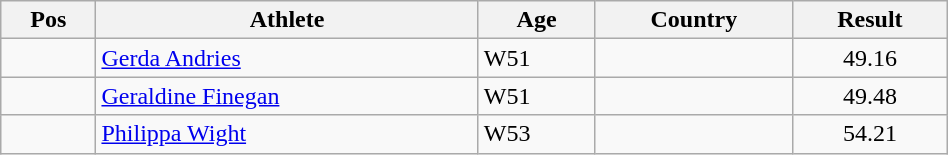<table class="wikitable"  style="text-align:center; width:50%;">
<tr>
<th>Pos</th>
<th>Athlete</th>
<th>Age</th>
<th>Country</th>
<th>Result</th>
</tr>
<tr>
<td align=center></td>
<td align=left><a href='#'>Gerda Andries</a></td>
<td align=left>W51</td>
<td align=left></td>
<td>49.16</td>
</tr>
<tr>
<td align=center></td>
<td align=left><a href='#'>Geraldine Finegan</a></td>
<td align=left>W51</td>
<td align=left></td>
<td>49.48</td>
</tr>
<tr>
<td align=center></td>
<td align=left><a href='#'>Philippa Wight</a></td>
<td align=left>W53</td>
<td align=left></td>
<td>54.21</td>
</tr>
</table>
